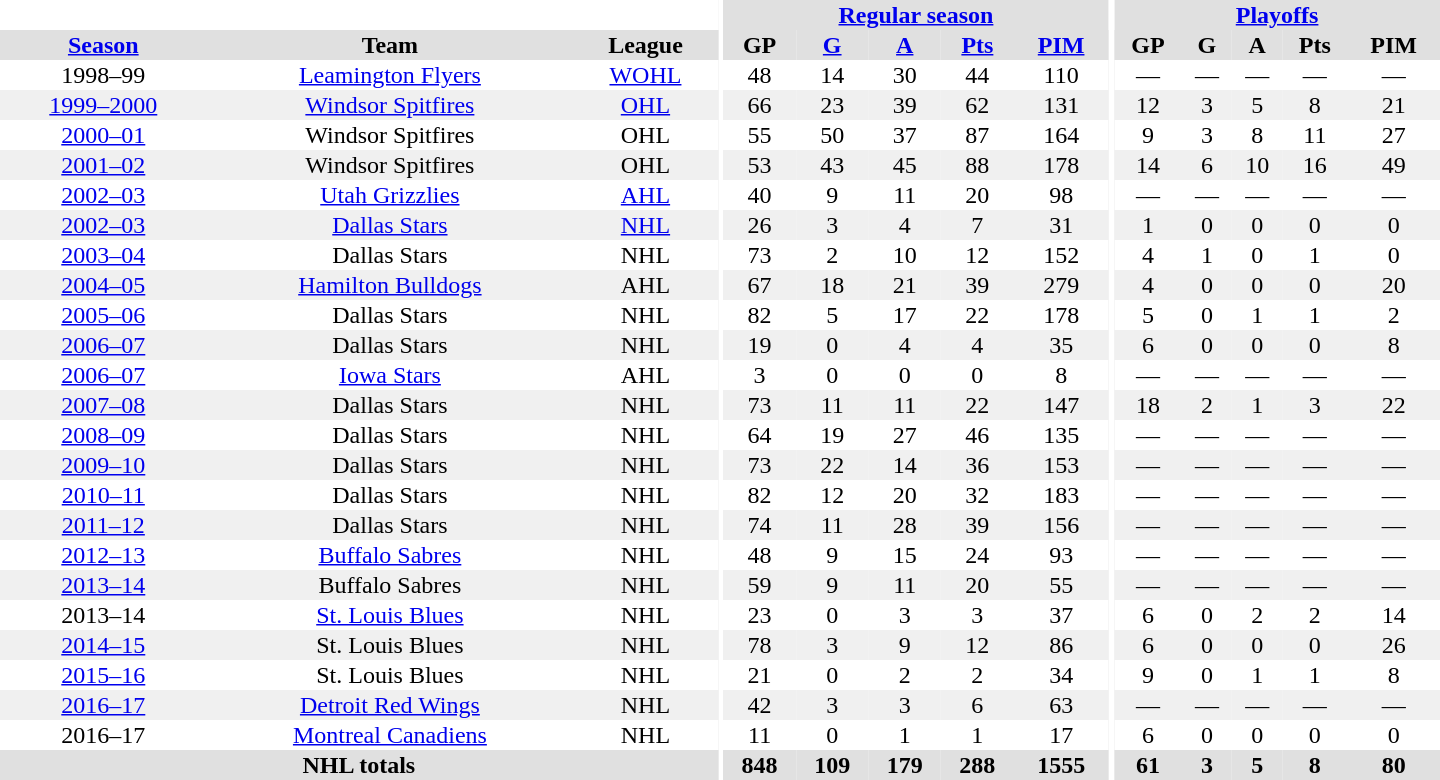<table border="0" cellpadding="1" cellspacing="0" style="text-align:center; width:60em">
<tr bgcolor="#e0e0e0">
<th colspan="3" bgcolor="#ffffff"></th>
<th rowspan="99" bgcolor="#ffffff"></th>
<th colspan="5"><a href='#'>Regular season</a></th>
<th rowspan="99" bgcolor="#ffffff"></th>
<th colspan="5"><a href='#'>Playoffs</a></th>
</tr>
<tr bgcolor="#e0e0e0">
<th><a href='#'>Season</a></th>
<th>Team</th>
<th>League</th>
<th>GP</th>
<th><a href='#'>G</a></th>
<th><a href='#'>A</a></th>
<th><a href='#'>Pts</a></th>
<th><a href='#'>PIM</a></th>
<th>GP</th>
<th>G</th>
<th>A</th>
<th>Pts</th>
<th>PIM</th>
</tr>
<tr>
<td>1998–99</td>
<td><a href='#'>Leamington Flyers</a></td>
<td><a href='#'>WOHL</a></td>
<td>48</td>
<td>14</td>
<td>30</td>
<td>44</td>
<td>110</td>
<td>—</td>
<td>—</td>
<td>—</td>
<td>—</td>
<td>—</td>
</tr>
<tr bgcolor="#f0f0f0">
<td><a href='#'>1999–2000</a></td>
<td><a href='#'>Windsor Spitfires</a></td>
<td><a href='#'>OHL</a></td>
<td>66</td>
<td>23</td>
<td>39</td>
<td>62</td>
<td>131</td>
<td>12</td>
<td>3</td>
<td>5</td>
<td>8</td>
<td>21</td>
</tr>
<tr>
<td><a href='#'>2000–01</a></td>
<td>Windsor Spitfires</td>
<td>OHL</td>
<td>55</td>
<td>50</td>
<td>37</td>
<td>87</td>
<td>164</td>
<td>9</td>
<td>3</td>
<td>8</td>
<td>11</td>
<td>27</td>
</tr>
<tr bgcolor="#f0f0f0">
<td><a href='#'>2001–02</a></td>
<td>Windsor Spitfires</td>
<td>OHL</td>
<td>53</td>
<td>43</td>
<td>45</td>
<td>88</td>
<td>178</td>
<td>14</td>
<td>6</td>
<td>10</td>
<td>16</td>
<td>49</td>
</tr>
<tr>
<td><a href='#'>2002–03</a></td>
<td><a href='#'>Utah Grizzlies</a></td>
<td><a href='#'>AHL</a></td>
<td>40</td>
<td>9</td>
<td>11</td>
<td>20</td>
<td>98</td>
<td>—</td>
<td>—</td>
<td>—</td>
<td>—</td>
<td>—</td>
</tr>
<tr bgcolor="#f0f0f0">
<td><a href='#'>2002–03</a></td>
<td><a href='#'>Dallas Stars</a></td>
<td><a href='#'>NHL</a></td>
<td>26</td>
<td>3</td>
<td>4</td>
<td>7</td>
<td>31</td>
<td>1</td>
<td>0</td>
<td>0</td>
<td>0</td>
<td>0</td>
</tr>
<tr>
<td><a href='#'>2003–04</a></td>
<td>Dallas Stars</td>
<td>NHL</td>
<td>73</td>
<td>2</td>
<td>10</td>
<td>12</td>
<td>152</td>
<td>4</td>
<td>1</td>
<td>0</td>
<td>1</td>
<td>0</td>
</tr>
<tr bgcolor="#f0f0f0">
<td><a href='#'>2004–05</a></td>
<td><a href='#'>Hamilton Bulldogs</a></td>
<td>AHL</td>
<td>67</td>
<td>18</td>
<td>21</td>
<td>39</td>
<td>279</td>
<td>4</td>
<td>0</td>
<td>0</td>
<td>0</td>
<td>20</td>
</tr>
<tr>
<td><a href='#'>2005–06</a></td>
<td>Dallas Stars</td>
<td>NHL</td>
<td>82</td>
<td>5</td>
<td>17</td>
<td>22</td>
<td>178</td>
<td>5</td>
<td>0</td>
<td>1</td>
<td>1</td>
<td>2</td>
</tr>
<tr bgcolor="#f0f0f0">
<td><a href='#'>2006–07</a></td>
<td>Dallas Stars</td>
<td>NHL</td>
<td>19</td>
<td>0</td>
<td>4</td>
<td>4</td>
<td>35</td>
<td>6</td>
<td>0</td>
<td>0</td>
<td>0</td>
<td>8</td>
</tr>
<tr>
<td><a href='#'>2006–07</a></td>
<td><a href='#'>Iowa Stars</a></td>
<td>AHL</td>
<td>3</td>
<td>0</td>
<td>0</td>
<td>0</td>
<td>8</td>
<td>—</td>
<td>—</td>
<td>—</td>
<td>—</td>
<td>—</td>
</tr>
<tr bgcolor="#f0f0f0">
<td><a href='#'>2007–08</a></td>
<td>Dallas Stars</td>
<td>NHL</td>
<td>73</td>
<td>11</td>
<td>11</td>
<td>22</td>
<td>147</td>
<td>18</td>
<td>2</td>
<td>1</td>
<td>3</td>
<td>22</td>
</tr>
<tr>
<td><a href='#'>2008–09</a></td>
<td>Dallas Stars</td>
<td>NHL</td>
<td>64</td>
<td>19</td>
<td>27</td>
<td>46</td>
<td>135</td>
<td>—</td>
<td>—</td>
<td>—</td>
<td>—</td>
<td>—</td>
</tr>
<tr bgcolor="#f0f0f0">
<td><a href='#'>2009–10</a></td>
<td>Dallas Stars</td>
<td>NHL</td>
<td>73</td>
<td>22</td>
<td>14</td>
<td>36</td>
<td>153</td>
<td>—</td>
<td>—</td>
<td>—</td>
<td>—</td>
<td>—</td>
</tr>
<tr>
<td><a href='#'>2010–11</a></td>
<td>Dallas Stars</td>
<td>NHL</td>
<td>82</td>
<td>12</td>
<td>20</td>
<td>32</td>
<td>183</td>
<td>—</td>
<td>—</td>
<td>—</td>
<td>—</td>
<td>—</td>
</tr>
<tr bgcolor="#f0f0f0">
<td><a href='#'>2011–12</a></td>
<td>Dallas Stars</td>
<td>NHL</td>
<td>74</td>
<td>11</td>
<td>28</td>
<td>39</td>
<td>156</td>
<td>—</td>
<td>—</td>
<td>—</td>
<td>—</td>
<td>—</td>
</tr>
<tr>
<td><a href='#'>2012–13</a></td>
<td><a href='#'>Buffalo Sabres</a></td>
<td>NHL</td>
<td>48</td>
<td>9</td>
<td>15</td>
<td>24</td>
<td>93</td>
<td>—</td>
<td>—</td>
<td>—</td>
<td>—</td>
<td>—</td>
</tr>
<tr bgcolor="#f0f0f0">
<td><a href='#'>2013–14</a></td>
<td>Buffalo Sabres</td>
<td>NHL</td>
<td>59</td>
<td>9</td>
<td>11</td>
<td>20</td>
<td>55</td>
<td>—</td>
<td>—</td>
<td>—</td>
<td>—</td>
<td>—</td>
</tr>
<tr>
<td>2013–14</td>
<td><a href='#'>St. Louis Blues</a></td>
<td>NHL</td>
<td>23</td>
<td>0</td>
<td>3</td>
<td>3</td>
<td>37</td>
<td>6</td>
<td>0</td>
<td>2</td>
<td>2</td>
<td>14</td>
</tr>
<tr bgcolor="#f0f0f0">
<td><a href='#'>2014–15</a></td>
<td>St. Louis Blues</td>
<td>NHL</td>
<td>78</td>
<td>3</td>
<td>9</td>
<td>12</td>
<td>86</td>
<td>6</td>
<td>0</td>
<td>0</td>
<td>0</td>
<td>26</td>
</tr>
<tr>
<td><a href='#'>2015–16</a></td>
<td>St. Louis Blues</td>
<td>NHL</td>
<td>21</td>
<td>0</td>
<td>2</td>
<td>2</td>
<td>34</td>
<td>9</td>
<td>0</td>
<td>1</td>
<td>1</td>
<td>8</td>
</tr>
<tr bgcolor="#f0f0f0">
<td><a href='#'>2016–17</a></td>
<td><a href='#'>Detroit Red Wings</a></td>
<td>NHL</td>
<td>42</td>
<td>3</td>
<td>3</td>
<td>6</td>
<td>63</td>
<td>—</td>
<td>—</td>
<td>—</td>
<td>—</td>
<td>—</td>
</tr>
<tr>
<td>2016–17</td>
<td><a href='#'>Montreal Canadiens</a></td>
<td>NHL</td>
<td>11</td>
<td>0</td>
<td>1</td>
<td>1</td>
<td>17</td>
<td>6</td>
<td>0</td>
<td>0</td>
<td>0</td>
<td>0</td>
</tr>
<tr bgcolor="#e0e0e0">
<th colspan="3">NHL totals</th>
<th>848</th>
<th>109</th>
<th>179</th>
<th>288</th>
<th>1555</th>
<th>61</th>
<th>3</th>
<th>5</th>
<th>8</th>
<th>80</th>
</tr>
</table>
